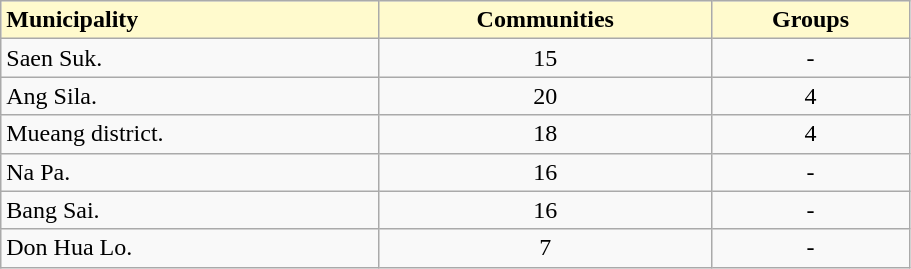<table class="wikitable" style="width:48%; display:inline-table;">
<tr>
<td style= "background: #fffacd;"><strong>Municipality</strong></td>
<td style= "background: #fffacd; text-align:center;"><strong>Communities</strong></td>
<td style= "background: #fffacd; text-align:center;"><strong>Groups</strong></td>
</tr>
<tr>
<td>Saen Suk.</td>
<td style="text-align:center;">15</td>
<td style="text-align:center;">-</td>
</tr>
<tr>
<td>Ang Sila.</td>
<td style="text-align:center;">20</td>
<td style="text-align:center;">4</td>
</tr>
<tr>
<td>Mueang district.</td>
<td style="text-align:center;">18</td>
<td style="text-align:center;">4</td>
</tr>
<tr>
<td>Na Pa.</td>
<td style="text-align:center;">16</td>
<td style="text-align:center;">-</td>
</tr>
<tr>
<td>Bang Sai.</td>
<td style="text-align:center;">16</td>
<td style="text-align:center;">-</td>
</tr>
<tr>
<td>Don Hua Lo.</td>
<td style="text-align:center;">7</td>
<td style="text-align:center;">-</td>
</tr>
</table>
